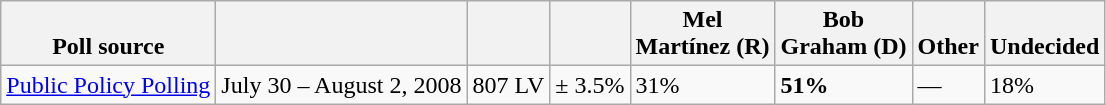<table class="wikitable">
<tr valign= bottom>
<th>Poll source</th>
<th></th>
<th></th>
<th></th>
<th>Mel<br>Martínez (R)</th>
<th>Bob<br>Graham (D)</th>
<th>Other</th>
<th>Undecided</th>
</tr>
<tr>
<td><a href='#'>Public Policy Polling</a></td>
<td>July 30 – August 2, 2008</td>
<td>807 LV</td>
<td>± 3.5%</td>
<td>31%</td>
<td><strong>51%</strong></td>
<td>—</td>
<td>18%</td>
</tr>
</table>
